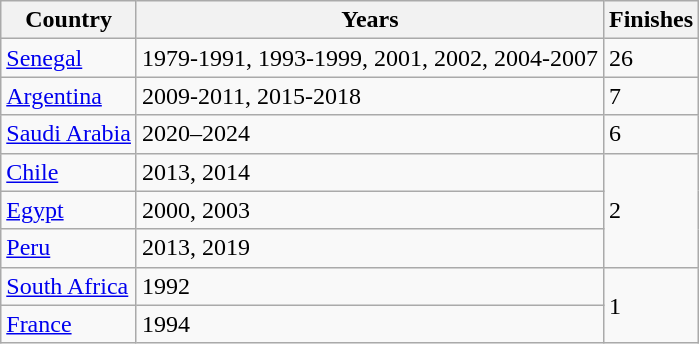<table class="wikitable">
<tr>
<th>Country</th>
<th>Years</th>
<th>Finishes</th>
</tr>
<tr>
<td> <a href='#'>Senegal</a></td>
<td>1979-1991, 1993-1999, 2001, 2002, 2004-2007</td>
<td>26</td>
</tr>
<tr>
<td> <a href='#'>Argentina</a></td>
<td>2009-2011, 2015-2018</td>
<td>7</td>
</tr>
<tr>
<td> <a href='#'>Saudi Arabia</a></td>
<td>2020–2024</td>
<td>6</td>
</tr>
<tr>
<td> <a href='#'>Chile</a></td>
<td>2013, 2014</td>
<td rowspan="3">2</td>
</tr>
<tr>
<td> <a href='#'>Egypt</a></td>
<td>2000, 2003</td>
</tr>
<tr>
<td> <a href='#'>Peru</a></td>
<td>2013, 2019</td>
</tr>
<tr>
<td> <a href='#'>South Africa</a></td>
<td>1992</td>
<td rowspan="2">1</td>
</tr>
<tr>
<td> <a href='#'>France</a></td>
<td>1994</td>
</tr>
</table>
